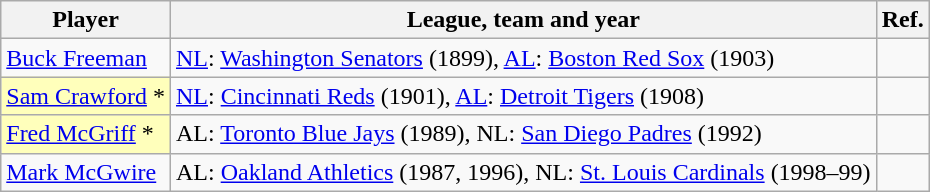<table class="wikitable">
<tr>
<th>Player</th>
<th>League, team and year</th>
<th>Ref.</th>
</tr>
<tr>
<td><a href='#'>Buck Freeman</a></td>
<td><a href='#'>NL</a>: <a href='#'>Washington Senators</a> (1899), <a href='#'>AL</a>: <a href='#'>Boston Red Sox</a> (1903)</td>
<td></td>
</tr>
<tr>
<td style="background-color:#ffffbb"><a href='#'>Sam Crawford</a> *</td>
<td><a href='#'>NL</a>: <a href='#'>Cincinnati Reds</a> (1901), <a href='#'>AL</a>: <a href='#'>Detroit Tigers</a> (1908)</td>
<td></td>
</tr>
<tr>
<td style="background-color:#ffffbb"><a href='#'>Fred McGriff</a> *</td>
<td>AL: <a href='#'>Toronto Blue Jays</a> (1989), NL: <a href='#'>San Diego Padres</a> (1992)</td>
<td></td>
</tr>
<tr>
<td><a href='#'>Mark McGwire</a></td>
<td>AL: <a href='#'>Oakland Athletics</a> (1987, 1996), NL: <a href='#'>St. Louis Cardinals</a> (1998–99)</td>
<td></td>
</tr>
</table>
